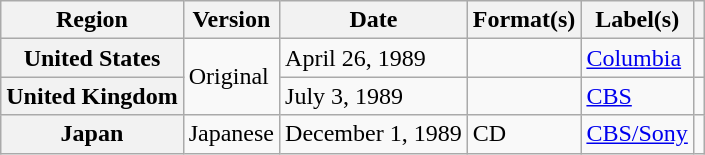<table class="wikitable plainrowheaders">
<tr>
<th scope="col">Region</th>
<th scope="col">Version</th>
<th scope="col">Date</th>
<th scope="col">Format(s)</th>
<th scope="col">Label(s)</th>
<th scope="col"></th>
</tr>
<tr>
<th scope="row">United States</th>
<td rowspan="2">Original</td>
<td>April 26, 1989</td>
<td></td>
<td><a href='#'>Columbia</a></td>
<td></td>
</tr>
<tr>
<th scope="row">United Kingdom</th>
<td>July 3, 1989</td>
<td></td>
<td><a href='#'>CBS</a></td>
<td></td>
</tr>
<tr>
<th scope="row">Japan</th>
<td>Japanese</td>
<td>December 1, 1989</td>
<td>CD</td>
<td><a href='#'>CBS/Sony</a></td>
<td></td>
</tr>
</table>
